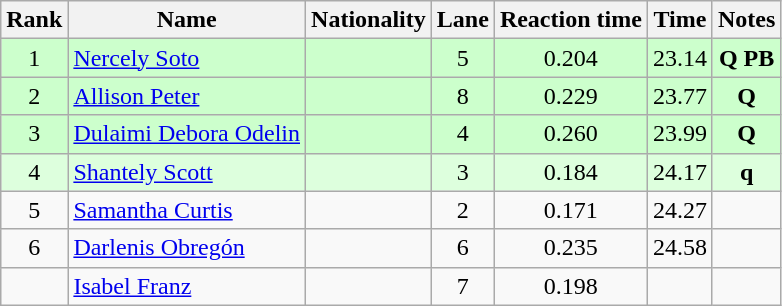<table class="wikitable sortable" style="text-align:center">
<tr>
<th>Rank</th>
<th>Name</th>
<th>Nationality</th>
<th>Lane</th>
<th>Reaction time</th>
<th>Time</th>
<th>Notes</th>
</tr>
<tr bgcolor=ccffcc>
<td>1</td>
<td align=left><a href='#'>Nercely Soto</a></td>
<td align=left></td>
<td>5</td>
<td>0.204</td>
<td>23.14</td>
<td><strong>Q PB</strong></td>
</tr>
<tr bgcolor=ccffcc>
<td>2</td>
<td align=left><a href='#'>Allison Peter</a></td>
<td align=left></td>
<td>8</td>
<td>0.229</td>
<td>23.77</td>
<td><strong>Q</strong></td>
</tr>
<tr bgcolor=ccffcc>
<td>3</td>
<td align=left><a href='#'>Dulaimi Debora Odelin</a></td>
<td align=left></td>
<td>4</td>
<td>0.260</td>
<td>23.99</td>
<td><strong>Q</strong></td>
</tr>
<tr bgcolor=ddffdd>
<td>4</td>
<td align=left><a href='#'>Shantely Scott</a></td>
<td align=left></td>
<td>3</td>
<td>0.184</td>
<td>24.17</td>
<td><strong>q</strong></td>
</tr>
<tr>
<td>5</td>
<td align=left><a href='#'>Samantha Curtis</a></td>
<td align=left></td>
<td>2</td>
<td>0.171</td>
<td>24.27</td>
<td></td>
</tr>
<tr>
<td>6</td>
<td align=left><a href='#'>Darlenis Obregón</a></td>
<td align=left></td>
<td>6</td>
<td>0.235</td>
<td>24.58</td>
<td></td>
</tr>
<tr>
<td></td>
<td align=left><a href='#'>Isabel Franz</a></td>
<td align=left></td>
<td>7</td>
<td>0.198</td>
<td></td>
<td></td>
</tr>
</table>
